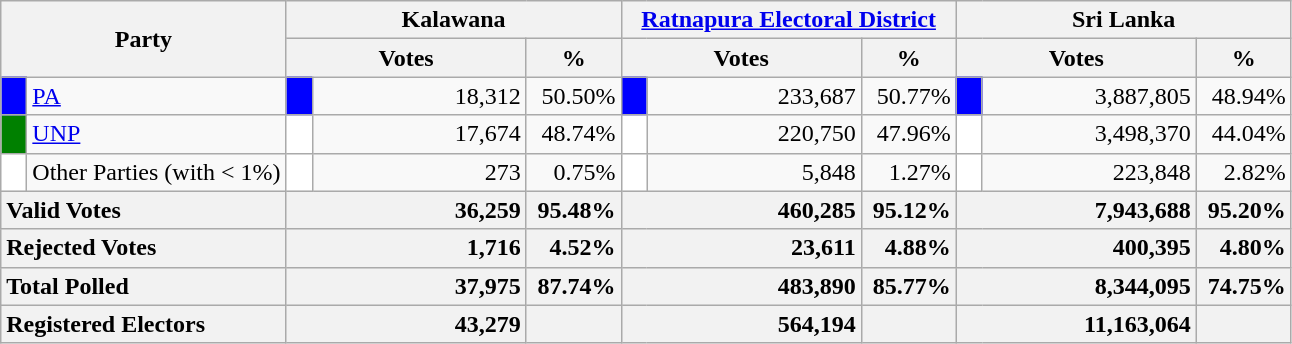<table class="wikitable">
<tr>
<th colspan="2" width="144px"rowspan="2">Party</th>
<th colspan="3" width="216px">Kalawana</th>
<th colspan="3" width="216px"><a href='#'>Ratnapura Electoral District</a></th>
<th colspan="3" width="216px">Sri Lanka</th>
</tr>
<tr>
<th colspan="2" width="144px">Votes</th>
<th>%</th>
<th colspan="2" width="144px">Votes</th>
<th>%</th>
<th colspan="2" width="144px">Votes</th>
<th>%</th>
</tr>
<tr>
<td style="background-color:blue;" width="10px"></td>
<td style="text-align:left;"><a href='#'>PA</a></td>
<td style="background-color:blue;" width="10px"></td>
<td style="text-align:right;">18,312</td>
<td style="text-align:right;">50.50%</td>
<td style="background-color:blue;" width="10px"></td>
<td style="text-align:right;">233,687</td>
<td style="text-align:right;">50.77%</td>
<td style="background-color:blue;" width="10px"></td>
<td style="text-align:right;">3,887,805</td>
<td style="text-align:right;">48.94%</td>
</tr>
<tr>
<td style="background-color:green;" width="10px"></td>
<td style="text-align:left;"><a href='#'>UNP</a></td>
<td style="background-color:white;" width="10px"></td>
<td style="text-align:right;">17,674</td>
<td style="text-align:right;">48.74%</td>
<td style="background-color:white;" width="10px"></td>
<td style="text-align:right;">220,750</td>
<td style="text-align:right;">47.96%</td>
<td style="background-color:white;" width="10px"></td>
<td style="text-align:right;">3,498,370</td>
<td style="text-align:right;">44.04%</td>
</tr>
<tr>
<td style="background-color:white;" width="10px"></td>
<td style="text-align:left;">Other Parties (with < 1%)</td>
<td style="background-color:white;" width="10px"></td>
<td style="text-align:right;">273</td>
<td style="text-align:right;">0.75%</td>
<td style="background-color:white;" width="10px"></td>
<td style="text-align:right;">5,848</td>
<td style="text-align:right;">1.27%</td>
<td style="background-color:white;" width="10px"></td>
<td style="text-align:right;">223,848</td>
<td style="text-align:right;">2.82%</td>
</tr>
<tr>
<th colspan="2" width="144px"style="text-align:left;">Valid Votes</th>
<th style="text-align:right;"colspan="2" width="144px">36,259</th>
<th style="text-align:right;">95.48%</th>
<th style="text-align:right;"colspan="2" width="144px">460,285</th>
<th style="text-align:right;">95.12%</th>
<th style="text-align:right;"colspan="2" width="144px">7,943,688</th>
<th style="text-align:right;">95.20%</th>
</tr>
<tr>
<th colspan="2" width="144px"style="text-align:left;">Rejected Votes</th>
<th style="text-align:right;"colspan="2" width="144px">1,716</th>
<th style="text-align:right;">4.52%</th>
<th style="text-align:right;"colspan="2" width="144px">23,611</th>
<th style="text-align:right;">4.88%</th>
<th style="text-align:right;"colspan="2" width="144px">400,395</th>
<th style="text-align:right;">4.80%</th>
</tr>
<tr>
<th colspan="2" width="144px"style="text-align:left;">Total Polled</th>
<th style="text-align:right;"colspan="2" width="144px">37,975</th>
<th style="text-align:right;">87.74%</th>
<th style="text-align:right;"colspan="2" width="144px">483,890</th>
<th style="text-align:right;">85.77%</th>
<th style="text-align:right;"colspan="2" width="144px">8,344,095</th>
<th style="text-align:right;">74.75%</th>
</tr>
<tr>
<th colspan="2" width="144px"style="text-align:left;">Registered Electors</th>
<th style="text-align:right;"colspan="2" width="144px">43,279</th>
<th></th>
<th style="text-align:right;"colspan="2" width="144px">564,194</th>
<th></th>
<th style="text-align:right;"colspan="2" width="144px">11,163,064</th>
<th></th>
</tr>
</table>
